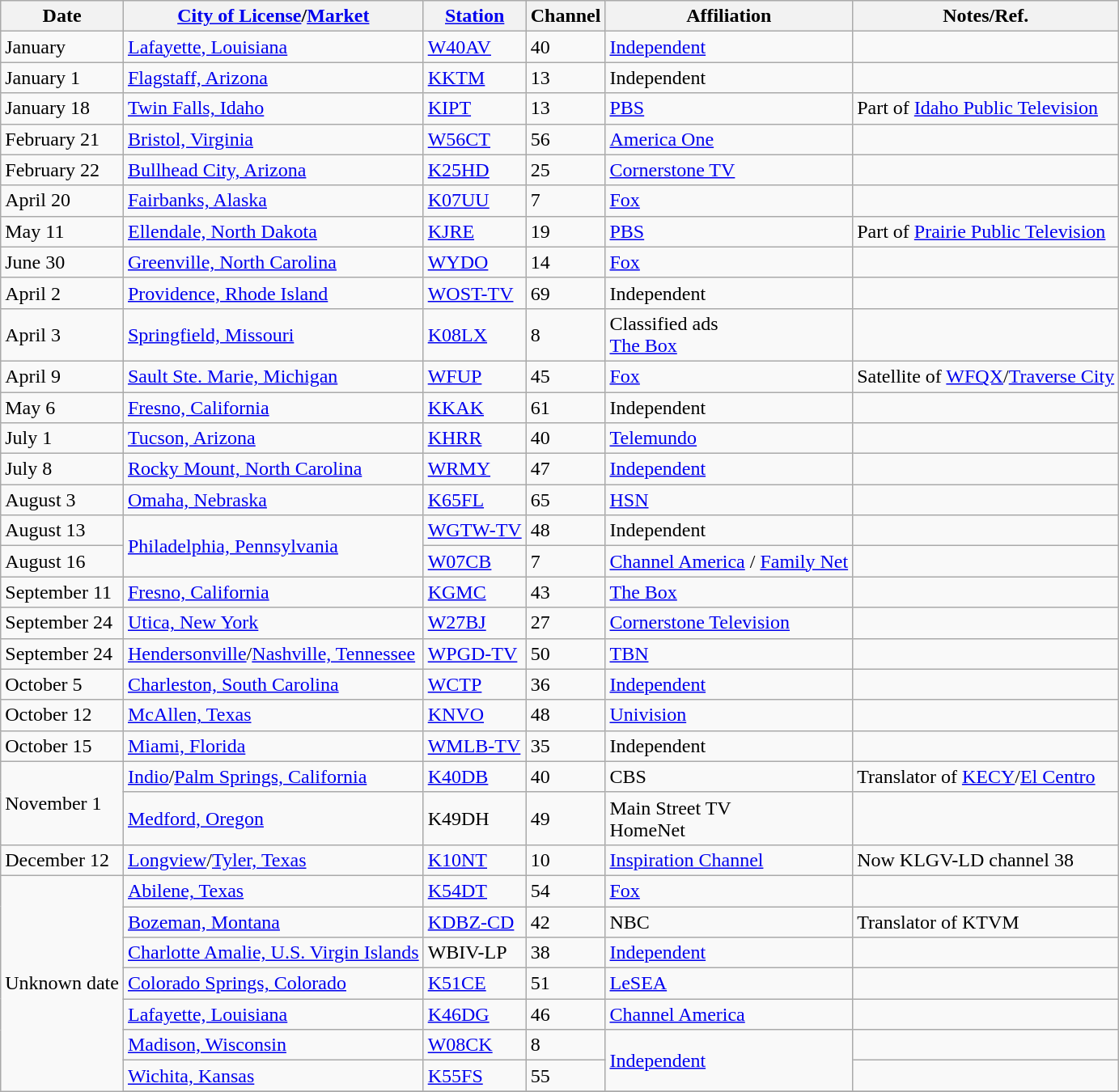<table class="wikitable sortable">
<tr>
<th>Date</th>
<th><a href='#'>City of License</a>/<a href='#'>Market</a></th>
<th><a href='#'>Station</a></th>
<th>Channel</th>
<th>Affiliation</th>
<th>Notes/Ref.</th>
</tr>
<tr>
<td>January</td>
<td><a href='#'>Lafayette, Louisiana</a></td>
<td><a href='#'>W40AV</a></td>
<td>40</td>
<td><a href='#'>Independent</a></td>
<td></td>
</tr>
<tr>
<td>January 1</td>
<td><a href='#'>Flagstaff, Arizona</a></td>
<td><a href='#'>KKTM</a></td>
<td>13</td>
<td>Independent</td>
<td></td>
</tr>
<tr>
<td>January 18</td>
<td><a href='#'>Twin Falls, Idaho</a></td>
<td><a href='#'>KIPT</a></td>
<td>13</td>
<td><a href='#'>PBS</a></td>
<td>Part of <a href='#'>Idaho Public Television</a></td>
</tr>
<tr>
<td>February 21</td>
<td><a href='#'>Bristol, Virginia</a> <br> </td>
<td><a href='#'>W56CT</a></td>
<td>56</td>
<td><a href='#'>America One</a></td>
<td></td>
</tr>
<tr>
<td>February 22</td>
<td><a href='#'>Bullhead City, Arizona</a></td>
<td><a href='#'>K25HD</a></td>
<td>25</td>
<td><a href='#'>Cornerstone TV</a></td>
<td></td>
</tr>
<tr>
<td>April 20</td>
<td><a href='#'>Fairbanks, Alaska</a></td>
<td><a href='#'>K07UU</a></td>
<td>7</td>
<td><a href='#'>Fox</a></td>
<td></td>
</tr>
<tr>
<td>May 11</td>
<td><a href='#'>Ellendale, North Dakota</a></td>
<td><a href='#'>KJRE</a></td>
<td>19</td>
<td><a href='#'>PBS</a></td>
<td>Part of <a href='#'>Prairie Public Television</a></td>
</tr>
<tr>
<td>June 30</td>
<td><a href='#'>Greenville, North Carolina</a> <br> </td>
<td><a href='#'>WYDO</a></td>
<td>14</td>
<td><a href='#'>Fox</a></td>
<td></td>
</tr>
<tr>
<td>April 2</td>
<td><a href='#'>Providence, Rhode Island</a></td>
<td><a href='#'>WOST-TV</a></td>
<td>69</td>
<td>Independent</td>
<td></td>
</tr>
<tr>
<td>April 3</td>
<td><a href='#'>Springfield, Missouri</a></td>
<td><a href='#'>K08LX</a></td>
<td>8</td>
<td>Classified ads <br> <a href='#'>The Box</a></td>
<td></td>
</tr>
<tr>
<td>April 9</td>
<td><a href='#'>Sault Ste. Marie, Michigan</a></td>
<td><a href='#'>WFUP</a></td>
<td>45</td>
<td><a href='#'>Fox</a></td>
<td>Satellite of <a href='#'>WFQX</a>/<a href='#'>Traverse City</a></td>
</tr>
<tr>
<td>May 6</td>
<td><a href='#'>Fresno, California</a></td>
<td><a href='#'>KKAK</a></td>
<td>61</td>
<td>Independent</td>
<td></td>
</tr>
<tr>
<td>July 1</td>
<td><a href='#'>Tucson, Arizona</a></td>
<td><a href='#'>KHRR</a></td>
<td>40</td>
<td><a href='#'>Telemundo</a></td>
<td></td>
</tr>
<tr>
<td>July 8</td>
<td><a href='#'>Rocky Mount, North Carolina</a> <br> </td>
<td><a href='#'>WRMY</a></td>
<td>47</td>
<td><a href='#'>Independent</a></td>
<td></td>
</tr>
<tr>
<td>August 3</td>
<td><a href='#'>Omaha, Nebraska</a></td>
<td><a href='#'>K65FL</a></td>
<td>65</td>
<td><a href='#'>HSN</a></td>
<td></td>
</tr>
<tr>
<td>August 13</td>
<td rowspan=2><a href='#'>Philadelphia, Pennsylvania</a></td>
<td><a href='#'>WGTW-TV</a></td>
<td>48</td>
<td>Independent</td>
<td></td>
</tr>
<tr>
<td>August 16</td>
<td><a href='#'>W07CB</a></td>
<td>7</td>
<td><a href='#'>Channel America</a> / <a href='#'>Family Net</a></td>
<td></td>
</tr>
<tr>
<td>September 11</td>
<td><a href='#'>Fresno, California</a></td>
<td><a href='#'>KGMC</a></td>
<td>43</td>
<td><a href='#'>The Box</a></td>
<td></td>
</tr>
<tr>
<td>September 24</td>
<td><a href='#'>Utica, New York</a></td>
<td><a href='#'>W27BJ</a></td>
<td>27</td>
<td><a href='#'>Cornerstone Television</a></td>
<td></td>
</tr>
<tr>
<td>September 24</td>
<td><a href='#'>Hendersonville</a>/<a href='#'>Nashville, Tennessee</a></td>
<td><a href='#'>WPGD-TV</a></td>
<td>50</td>
<td><a href='#'>TBN</a></td>
<td></td>
</tr>
<tr>
<td>October 5</td>
<td><a href='#'>Charleston, South Carolina</a></td>
<td><a href='#'>WCTP</a></td>
<td>36</td>
<td><a href='#'>Independent</a></td>
<td></td>
</tr>
<tr>
<td>October 12</td>
<td><a href='#'>McAllen, Texas</a> <br> </td>
<td><a href='#'>KNVO</a></td>
<td>48</td>
<td><a href='#'>Univision</a></td>
<td></td>
</tr>
<tr>
<td>October 15</td>
<td><a href='#'>Miami, Florida</a></td>
<td><a href='#'>WMLB-TV</a></td>
<td>35</td>
<td>Independent</td>
<td></td>
</tr>
<tr>
<td rowspan=2>November 1</td>
<td><a href='#'>Indio</a>/<a href='#'>Palm Springs, California</a></td>
<td><a href='#'>K40DB</a></td>
<td>40</td>
<td>CBS</td>
<td>Translator of <a href='#'>KECY</a>/<a href='#'>El Centro</a></td>
</tr>
<tr>
<td><a href='#'>Medford, Oregon</a></td>
<td>K49DH</td>
<td>49</td>
<td>Main Street TV <br> HomeNet</td>
<td></td>
</tr>
<tr>
<td>December 12</td>
<td><a href='#'>Longview</a>/<a href='#'>Tyler, Texas</a></td>
<td><a href='#'>K10NT</a></td>
<td>10</td>
<td><a href='#'>Inspiration Channel</a></td>
<td>Now KLGV-LD channel 38</td>
</tr>
<tr>
<td rowspan=8>Unknown date</td>
<td><a href='#'>Abilene, Texas</a></td>
<td><a href='#'>K54DT</a></td>
<td>54</td>
<td><a href='#'>Fox</a></td>
<td></td>
</tr>
<tr>
<td><a href='#'>Bozeman, Montana</a></td>
<td><a href='#'>KDBZ-CD</a></td>
<td>42</td>
<td>NBC</td>
<td>Translator of KTVM</td>
</tr>
<tr>
<td><a href='#'>Charlotte Amalie, U.S. Virgin Islands</a></td>
<td>WBIV-LP</td>
<td>38</td>
<td><a href='#'>Independent</a></td>
<td></td>
</tr>
<tr>
<td><a href='#'>Colorado Springs, Colorado</a></td>
<td><a href='#'>K51CE</a></td>
<td>51</td>
<td><a href='#'>LeSEA</a></td>
<td></td>
</tr>
<tr>
<td><a href='#'>Lafayette, Louisiana</a></td>
<td><a href='#'>K46DG</a></td>
<td>46</td>
<td><a href='#'>Channel America</a></td>
<td></td>
</tr>
<tr>
<td><a href='#'>Madison, Wisconsin</a></td>
<td><a href='#'>W08CK</a></td>
<td>8</td>
<td rowspan=2><a href='#'>Independent</a></td>
<td></td>
</tr>
<tr>
<td><a href='#'>Wichita, Kansas</a></td>
<td><a href='#'>K55FS</a></td>
<td>55</td>
<td></td>
</tr>
<tr>
</tr>
</table>
